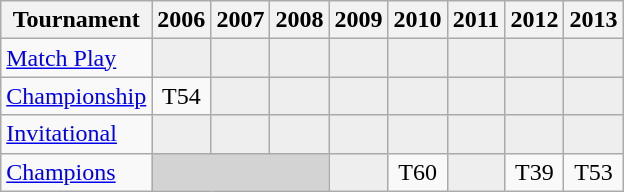<table class="wikitable" style="text-align:center;">
<tr>
<th>Tournament</th>
<th>2006</th>
<th>2007</th>
<th>2008</th>
<th>2009</th>
<th>2010</th>
<th>2011</th>
<th>2012</th>
<th>2013</th>
</tr>
<tr>
<td align="left"><a href='#'>Match Play</a></td>
<td style="background:#eeeeee;"></td>
<td style="background:#eeeeee;"></td>
<td style="background:#eeeeee;"></td>
<td style="background:#eeeeee;"></td>
<td style="background:#eeeeee;"></td>
<td style="background:#eeeeee;"></td>
<td style="background:#eeeeee;"></td>
<td style="background:#eeeeee;"></td>
</tr>
<tr>
<td align="left"><a href='#'>Championship</a></td>
<td>T54</td>
<td style="background:#eeeeee;"></td>
<td style="background:#eeeeee;"></td>
<td style="background:#eeeeee;"></td>
<td style="background:#eeeeee;"></td>
<td style="background:#eeeeee;"></td>
<td style="background:#eeeeee;"></td>
<td style="background:#eeeeee;"></td>
</tr>
<tr>
<td align="left"><a href='#'>Invitational</a></td>
<td style="background:#eeeeee;"></td>
<td style="background:#eeeeee;"></td>
<td style="background:#eeeeee;"></td>
<td style="background:#eeeeee;"></td>
<td style="background:#eeeeee;"></td>
<td style="background:#eeeeee;"></td>
<td style="background:#eeeeee;"></td>
<td style="background:#eeeeee;"></td>
</tr>
<tr>
<td align="left"><a href='#'>Champions</a></td>
<td style="background:#D3D3D3;" colspan=3></td>
<td style="background:#eeeeee;"></td>
<td>T60</td>
<td style="background:#eeeeee;"></td>
<td>T39</td>
<td>T53</td>
</tr>
</table>
